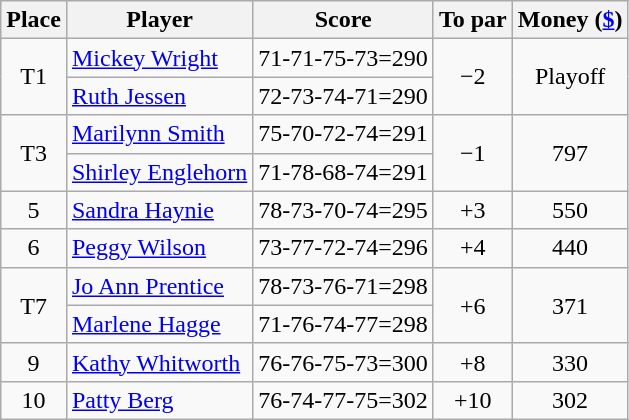<table class="wikitable">
<tr>
<th>Place</th>
<th>Player</th>
<th>Score</th>
<th>To par</th>
<th>Money (<a href='#'>$</a>)</th>
</tr>
<tr>
<td rowspan=2 align=center>T1</td>
<td> <a href='#'>Mickey Wright</a></td>
<td>71-71-75-73=290</td>
<td align=center rowspan=2>−2</td>
<td align=center rowspan=2>Playoff</td>
</tr>
<tr>
<td> <a href='#'>Ruth Jessen</a></td>
<td>72-73-74-71=290</td>
</tr>
<tr>
<td align=center rowspan=2>T3</td>
<td> <a href='#'>Marilynn Smith</a></td>
<td>75-70-72-74=291</td>
<td align=center rowspan=2>−1</td>
<td align=center rowspan=2>797</td>
</tr>
<tr>
<td> <a href='#'>Shirley Englehorn</a></td>
<td>71-78-68-74=291</td>
</tr>
<tr>
<td align=center>5</td>
<td> <a href='#'>Sandra Haynie</a></td>
<td>78-73-70-74=295</td>
<td align=center>+3</td>
<td align=center>550</td>
</tr>
<tr>
<td align=center>6</td>
<td> <a href='#'>Peggy Wilson</a></td>
<td>73-77-72-74=296</td>
<td align=center>+4</td>
<td align=center>440</td>
</tr>
<tr>
<td align=center rowspan=2>T7</td>
<td> <a href='#'>Jo Ann Prentice</a></td>
<td>78-73-76-71=298</td>
<td align=center rowspan=2>+6</td>
<td align=center rowspan=2>371</td>
</tr>
<tr>
<td> <a href='#'>Marlene Hagge</a></td>
<td>71-76-74-77=298</td>
</tr>
<tr>
<td align=center>9</td>
<td> <a href='#'>Kathy Whitworth</a></td>
<td>76-76-75-73=300</td>
<td align=center>+8</td>
<td align=center>330</td>
</tr>
<tr>
<td align=center>10</td>
<td> <a href='#'>Patty Berg</a></td>
<td>76-74-77-75=302</td>
<td align=center>+10</td>
<td align=center>302</td>
</tr>
</table>
